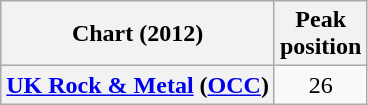<table class="wikitable sortable plainrowheaders" style="text-align:center">
<tr>
<th scope="col">Chart (2012)</th>
<th scope="col">Peak<br>position</th>
</tr>
<tr>
<th scope="row"><a href='#'>UK Rock & Metal</a> (<a href='#'>OCC</a>)</th>
<td>26</td>
</tr>
</table>
